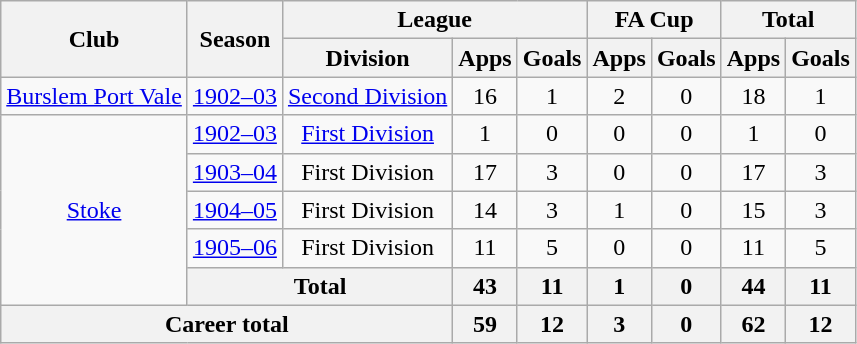<table class="wikitable" style="text-align: center;">
<tr>
<th rowspan="2">Club</th>
<th rowspan="2">Season</th>
<th colspan="3">League</th>
<th colspan="2">FA Cup</th>
<th colspan="2">Total</th>
</tr>
<tr>
<th>Division</th>
<th>Apps</th>
<th>Goals</th>
<th>Apps</th>
<th>Goals</th>
<th>Apps</th>
<th>Goals</th>
</tr>
<tr>
<td><a href='#'>Burslem Port Vale</a></td>
<td><a href='#'>1902–03</a></td>
<td><a href='#'>Second Division</a></td>
<td>16</td>
<td>1</td>
<td>2</td>
<td>0</td>
<td>18</td>
<td>1</td>
</tr>
<tr>
<td rowspan="5"><a href='#'>Stoke</a></td>
<td><a href='#'>1902–03</a></td>
<td><a href='#'>First Division</a></td>
<td>1</td>
<td>0</td>
<td>0</td>
<td>0</td>
<td>1</td>
<td>0</td>
</tr>
<tr>
<td><a href='#'>1903–04</a></td>
<td>First Division</td>
<td>17</td>
<td>3</td>
<td>0</td>
<td>0</td>
<td>17</td>
<td>3</td>
</tr>
<tr>
<td><a href='#'>1904–05</a></td>
<td>First Division</td>
<td>14</td>
<td>3</td>
<td>1</td>
<td>0</td>
<td>15</td>
<td>3</td>
</tr>
<tr>
<td><a href='#'>1905–06</a></td>
<td>First Division</td>
<td>11</td>
<td>5</td>
<td>0</td>
<td>0</td>
<td>11</td>
<td>5</td>
</tr>
<tr>
<th colspan="2">Total</th>
<th>43</th>
<th>11</th>
<th>1</th>
<th>0</th>
<th>44</th>
<th>11</th>
</tr>
<tr>
<th colspan="3">Career total</th>
<th>59</th>
<th>12</th>
<th>3</th>
<th>0</th>
<th>62</th>
<th>12</th>
</tr>
</table>
